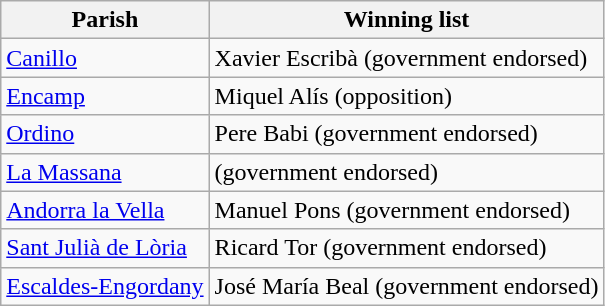<table class="wikitable">
<tr>
<th>Parish</th>
<th>Winning list</th>
</tr>
<tr>
<td><a href='#'>Canillo</a></td>
<td>Xavier Escribà (government endorsed)</td>
</tr>
<tr>
<td><a href='#'>Encamp</a></td>
<td>Miquel Alís (opposition)</td>
</tr>
<tr>
<td><a href='#'>Ordino</a></td>
<td>Pere Babi (government endorsed)</td>
</tr>
<tr>
<td><a href='#'>La Massana</a></td>
<td>(government endorsed)</td>
</tr>
<tr>
<td><a href='#'>Andorra la Vella</a></td>
<td>Manuel Pons (government endorsed)</td>
</tr>
<tr>
<td><a href='#'>Sant Julià de Lòria</a></td>
<td>Ricard Tor (government endorsed)</td>
</tr>
<tr>
<td><a href='#'>Escaldes-Engordany</a></td>
<td>José María Beal (government endorsed)</td>
</tr>
</table>
